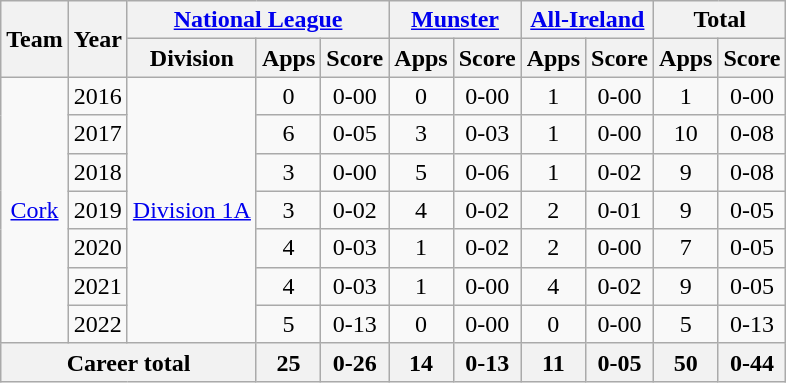<table class="wikitable" style="text-align:center">
<tr>
<th rowspan="2">Team</th>
<th rowspan="2">Year</th>
<th colspan="3"><a href='#'>National League</a></th>
<th colspan="2"><a href='#'>Munster</a></th>
<th colspan="2"><a href='#'>All-Ireland</a></th>
<th colspan="2">Total</th>
</tr>
<tr>
<th>Division</th>
<th>Apps</th>
<th>Score</th>
<th>Apps</th>
<th>Score</th>
<th>Apps</th>
<th>Score</th>
<th>Apps</th>
<th>Score</th>
</tr>
<tr>
<td rowspan="7"><a href='#'>Cork</a></td>
<td>2016</td>
<td rowspan="7"><a href='#'>Division 1A</a></td>
<td>0</td>
<td>0-00</td>
<td>0</td>
<td>0-00</td>
<td>1</td>
<td>0-00</td>
<td>1</td>
<td>0-00</td>
</tr>
<tr>
<td>2017</td>
<td>6</td>
<td>0-05</td>
<td>3</td>
<td>0-03</td>
<td>1</td>
<td>0-00</td>
<td>10</td>
<td>0-08</td>
</tr>
<tr>
<td>2018</td>
<td>3</td>
<td>0-00</td>
<td>5</td>
<td>0-06</td>
<td>1</td>
<td>0-02</td>
<td>9</td>
<td>0-08</td>
</tr>
<tr>
<td>2019</td>
<td>3</td>
<td>0-02</td>
<td>4</td>
<td>0-02</td>
<td>2</td>
<td>0-01</td>
<td>9</td>
<td>0-05</td>
</tr>
<tr>
<td>2020</td>
<td>4</td>
<td>0-03</td>
<td>1</td>
<td>0-02</td>
<td>2</td>
<td>0-00</td>
<td>7</td>
<td>0-05</td>
</tr>
<tr>
<td>2021</td>
<td>4</td>
<td>0-03</td>
<td>1</td>
<td>0-00</td>
<td>4</td>
<td>0-02</td>
<td>9</td>
<td>0-05</td>
</tr>
<tr>
<td>2022</td>
<td>5</td>
<td>0-13</td>
<td>0</td>
<td>0-00</td>
<td>0</td>
<td>0-00</td>
<td>5</td>
<td>0-13</td>
</tr>
<tr>
<th colspan="3">Career total</th>
<th>25</th>
<th>0-26</th>
<th>14</th>
<th>0-13</th>
<th>11</th>
<th>0-05</th>
<th>50</th>
<th>0-44</th>
</tr>
</table>
